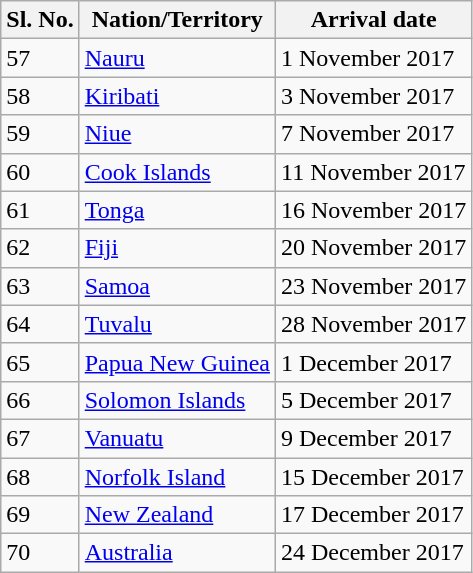<table class="wikitable">
<tr>
<th>Sl. No.</th>
<th>Nation/Territory</th>
<th>Arrival date</th>
</tr>
<tr>
<td>57</td>
<td><a href='#'>Nauru</a></td>
<td>1 November 2017</td>
</tr>
<tr>
<td>58</td>
<td><a href='#'>Kiribati</a></td>
<td>3 November 2017</td>
</tr>
<tr>
<td>59</td>
<td><a href='#'>Niue</a></td>
<td>7 November 2017</td>
</tr>
<tr>
<td>60</td>
<td><a href='#'>Cook Islands</a></td>
<td>11 November 2017</td>
</tr>
<tr>
<td>61</td>
<td><a href='#'>Tonga</a></td>
<td>16 November 2017</td>
</tr>
<tr>
<td>62</td>
<td><a href='#'>Fiji</a></td>
<td>20 November 2017</td>
</tr>
<tr>
<td>63</td>
<td><a href='#'>Samoa</a></td>
<td>23 November 2017</td>
</tr>
<tr>
<td>64</td>
<td><a href='#'>Tuvalu</a></td>
<td>28 November 2017</td>
</tr>
<tr>
<td>65</td>
<td><a href='#'>Papua New Guinea</a></td>
<td>1 December 2017</td>
</tr>
<tr>
<td>66</td>
<td><a href='#'>Solomon Islands</a></td>
<td>5 December 2017</td>
</tr>
<tr>
<td>67</td>
<td><a href='#'>Vanuatu</a></td>
<td>9 December 2017</td>
</tr>
<tr>
<td>68</td>
<td><a href='#'>Norfolk Island</a></td>
<td>15 December 2017</td>
</tr>
<tr>
<td>69</td>
<td><a href='#'>New Zealand</a></td>
<td>17 December 2017</td>
</tr>
<tr>
<td>70</td>
<td><a href='#'>Australia</a></td>
<td>24 December 2017</td>
</tr>
</table>
